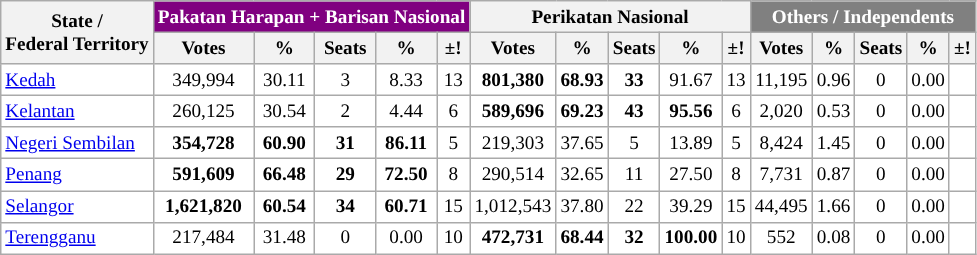<table class="wikitable sortable" style="background:#FFFFFF;color:#000000; font-size:80%">
<tr>
<th colspan="1" rowspan="2">State / <br>Federal Territory</th>
<th colspan="5" style="background:#800080; color: white;">Pakatan Harapan + Barisan Nasional</th>
<th colspan="5" style="background:">Perikatan Nasional</th>
<th colspan="5" style="background:grey; color: white;">Others / Independents</th>
</tr>
<tr>
<th>Votes</th>
<th>%</th>
<th>Seats</th>
<th>%</th>
<th>±!</th>
<th>Votes</th>
<th>%</th>
<th>Seats</th>
<th>%</th>
<th>±!</th>
<th>Votes</th>
<th>%</th>
<th>Seats</th>
<th>%</th>
<th>±!</th>
</tr>
<tr style="text-align:center;">
<td style="text-align:left;"> <a href='#'>Kedah</a></td>
<td>349,994</td>
<td>30.11</td>
<td>3</td>
<td>8.33</td>
<td> 13</td>
<td><strong>801,380</strong></td>
<td><strong>68.93</strong></td>
<td><strong>33</strong></td>
<td>91.67</td>
<td> 13</td>
<td>11,195</td>
<td>0.96</td>
<td>0</td>
<td>0.00</td>
<td></td>
</tr>
<tr style="text-align:center;">
<td style="text-align:left;"> <a href='#'>Kelantan</a></td>
<td>260,125</td>
<td>30.54</td>
<td>2</td>
<td>4.44</td>
<td> 6</td>
<td><strong>589,696</strong></td>
<td><strong>69.23</strong></td>
<td><strong>43</strong></td>
<td><strong>95.56</strong></td>
<td> 6</td>
<td>2,020</td>
<td>0.53</td>
<td>0</td>
<td>0.00</td>
<td></td>
</tr>
<tr style="text-align:center;">
<td style="text-align:left;"> <a href='#'>Negeri Sembilan</a></td>
<td><strong>354,728</strong></td>
<td><strong>60.90</strong></td>
<td><strong>31</strong></td>
<td><strong>86.11</strong></td>
<td> 5</td>
<td>219,303</td>
<td>37.65</td>
<td>5</td>
<td>13.89</td>
<td> 5</td>
<td>8,424</td>
<td>1.45</td>
<td>0</td>
<td>0.00</td>
<td></td>
</tr>
<tr style="text-align:center;">
<td style="text-align:left;"> <a href='#'>Penang</a></td>
<td><strong>591,609</strong></td>
<td><strong>66.48</strong></td>
<td><strong>29</strong></td>
<td><strong>72.50</strong></td>
<td> 8</td>
<td>290,514</td>
<td>32.65</td>
<td>11</td>
<td>27.50</td>
<td> 8</td>
<td>7,731</td>
<td>0.87</td>
<td>0</td>
<td>0.00</td>
<td></td>
</tr>
<tr style="text-align:center;">
<td style="text-align:left;"> <a href='#'>Selangor</a></td>
<td><strong>1,621,820</strong></td>
<td><strong>60.54</strong></td>
<td><strong>34</strong></td>
<td><strong>60.71</strong></td>
<td> 15</td>
<td>1,012,543</td>
<td>37.80</td>
<td>22</td>
<td>39.29</td>
<td> 15</td>
<td>44,495</td>
<td>1.66</td>
<td>0</td>
<td>0.00</td>
<td></td>
</tr>
<tr style="text-align:center;">
<td style="text-align:left;"> <a href='#'>Terengganu</a></td>
<td>217,484</td>
<td>31.48</td>
<td>0</td>
<td>0.00</td>
<td> 10</td>
<td><strong>472,731</strong></td>
<td><strong>68.44</strong></td>
<td><strong>32</strong></td>
<td><strong>100.00</strong></td>
<td> 10</td>
<td>552</td>
<td>0.08</td>
<td>0</td>
<td>0.00</td>
<td></td>
</tr>
</table>
